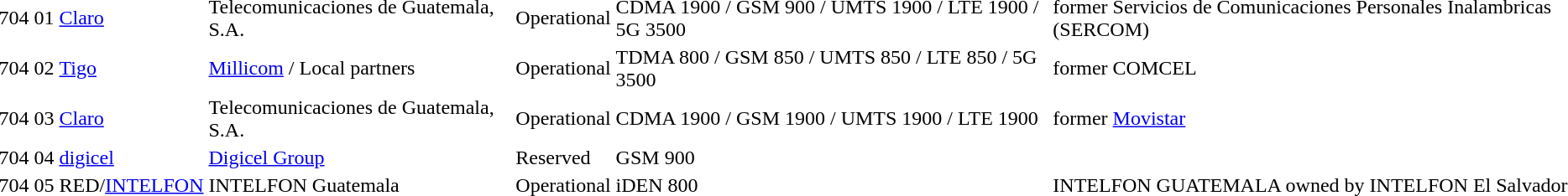<table>
<tr>
<td>704</td>
<td>01</td>
<td><a href='#'>Claro</a></td>
<td>Telecomunicaciones de Guatemala, S.A.</td>
<td>Operational</td>
<td>CDMA 1900 / GSM 900 / UMTS 1900 / LTE 1900 / 5G 3500</td>
<td>former Servicios de Comunicaciones Personales Inalambricas (SERCOM)</td>
</tr>
<tr>
<td>704</td>
<td>02</td>
<td><a href='#'>Tigo</a></td>
<td><a href='#'>Millicom</a> / Local partners</td>
<td>Operational</td>
<td>TDMA 800 / GSM 850 / UMTS 850 / LTE 850 / 5G 3500</td>
<td>former COMCEL</td>
</tr>
<tr>
<td>704</td>
<td>03</td>
<td><a href='#'>Claro</a></td>
<td>Telecomunicaciones de Guatemala, S.A.</td>
<td>Operational</td>
<td>CDMA 1900 / GSM 1900 / UMTS 1900 / LTE 1900</td>
<td>former <a href='#'>Movistar</a></td>
</tr>
<tr>
<td>704</td>
<td>04</td>
<td><a href='#'>digicel</a></td>
<td><a href='#'>Digicel Group</a></td>
<td>Reserved</td>
<td>GSM 900</td>
<td></td>
</tr>
<tr>
<td>704</td>
<td>05</td>
<td>RED/<a href='#'>INTELFON</a></td>
<td>INTELFON Guatemala</td>
<td>Operational</td>
<td>iDEN 800</td>
<td>INTELFON GUATEMALA owned by INTELFON El Salvador</td>
</tr>
</table>
